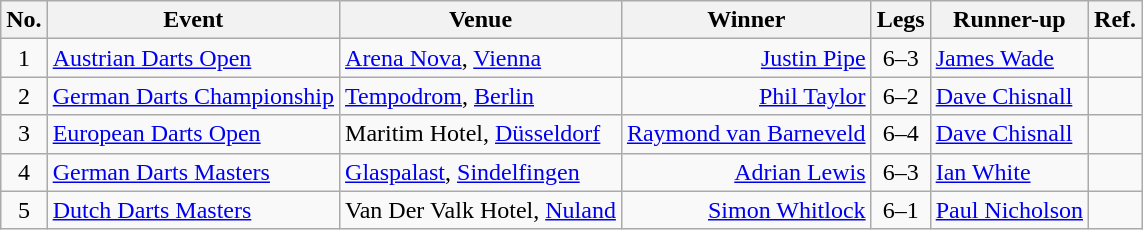<table class="wikitable">
<tr>
<th>No.</th>
<th>Event</th>
<th>Venue</th>
<th>Winner</th>
<th>Legs</th>
<th>Runner-up</th>
<th>Ref.</th>
</tr>
<tr>
<td align=center>1</td>
<td><a href='#'>Austrian Darts Open</a></td>
<td> <a href='#'>Arena Nova</a>, <a href='#'>Vienna</a></td>
<td align=right><a href='#'>Justin Pipe</a> </td>
<td align=center>6–3</td>
<td> <a href='#'>James Wade</a></td>
<td align="center"></td>
</tr>
<tr>
<td align=center>2</td>
<td><a href='#'>German Darts Championship</a></td>
<td> <a href='#'>Tempodrom</a>, <a href='#'>Berlin</a></td>
<td align=right><a href='#'>Phil Taylor</a> </td>
<td align=center>6–2</td>
<td> <a href='#'>Dave Chisnall</a></td>
<td align="center"></td>
</tr>
<tr>
<td align=center>3</td>
<td><a href='#'>European Darts Open</a></td>
<td> Maritim Hotel, <a href='#'>Düsseldorf</a></td>
<td><a href='#'>Raymond van Barneveld</a> </td>
<td align=center>6–4</td>
<td> <a href='#'>Dave Chisnall</a></td>
<td align="center"></td>
</tr>
<tr>
<td align=center>4</td>
<td><a href='#'>German Darts Masters</a></td>
<td> <a href='#'>Glaspalast</a>, <a href='#'>Sindelfingen</a></td>
<td align=right><a href='#'>Adrian Lewis</a> </td>
<td align=center>6–3</td>
<td> <a href='#'>Ian White</a></td>
<td align="center"></td>
</tr>
<tr>
<td align=center>5</td>
<td><a href='#'>Dutch Darts Masters</a></td>
<td> Van Der Valk Hotel, <a href='#'>Nuland</a></td>
<td align=right><a href='#'>Simon Whitlock</a> </td>
<td align=center>6–1</td>
<td>  <a href='#'>Paul Nicholson</a></td>
<td align="center"></td>
</tr>
</table>
